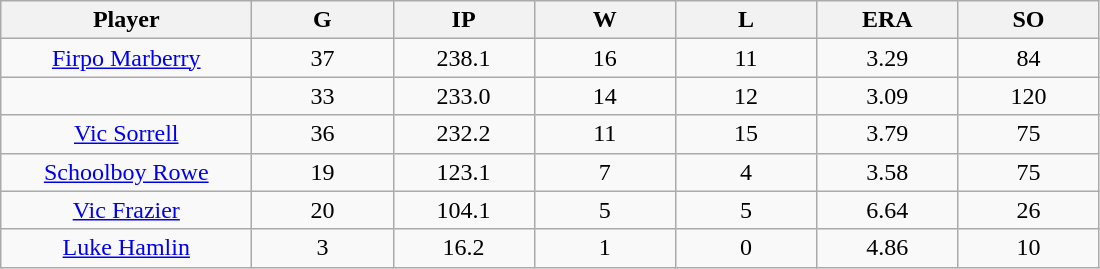<table class="wikitable sortable">
<tr>
<th bgcolor="#DDDDFF" width="16%">Player</th>
<th bgcolor="#DDDDFF" width="9%">G</th>
<th bgcolor="#DDDDFF" width="9%">IP</th>
<th bgcolor="#DDDDFF" width="9%">W</th>
<th bgcolor="#DDDDFF" width="9%">L</th>
<th bgcolor="#DDDDFF" width="9%">ERA</th>
<th bgcolor="#DDDDFF" width="9%">SO</th>
</tr>
<tr align="center">
<td><a href='#'>Firpo Marberry</a></td>
<td>37</td>
<td>238.1</td>
<td>16</td>
<td>11</td>
<td>3.29</td>
<td>84</td>
</tr>
<tr align="center">
<td></td>
<td>33</td>
<td>233.0</td>
<td>14</td>
<td>12</td>
<td>3.09</td>
<td>120</td>
</tr>
<tr align="center">
<td><a href='#'>Vic Sorrell</a></td>
<td>36</td>
<td>232.2</td>
<td>11</td>
<td>15</td>
<td>3.79</td>
<td>75</td>
</tr>
<tr align="center">
<td><a href='#'>Schoolboy Rowe</a></td>
<td>19</td>
<td>123.1</td>
<td>7</td>
<td>4</td>
<td>3.58</td>
<td>75</td>
</tr>
<tr align="center">
<td><a href='#'>Vic Frazier</a></td>
<td>20</td>
<td>104.1</td>
<td>5</td>
<td>5</td>
<td>6.64</td>
<td>26</td>
</tr>
<tr align="center">
<td><a href='#'>Luke Hamlin</a></td>
<td>3</td>
<td>16.2</td>
<td>1</td>
<td>0</td>
<td>4.86</td>
<td>10</td>
</tr>
</table>
